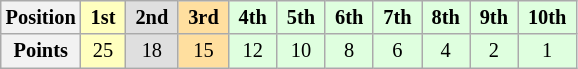<table class="wikitable" style="font-size:85%; text-align:center">
<tr>
<th>Position</th>
<td style="background:#FFFFBF"> <strong>1st</strong> </td>
<td style="background:#DFDFDF"> <strong>2nd</strong> </td>
<td style="background:#FFDF9F"> <strong>3rd</strong> </td>
<td style="background:#DFFFDF"> <strong>4th</strong> </td>
<td style="background:#DFFFDF"> <strong>5th</strong> </td>
<td style="background:#DFFFDF"> <strong>6th</strong> </td>
<td style="background:#DFFFDF"> <strong>7th</strong> </td>
<td style="background:#DFFFDF"> <strong>8th</strong> </td>
<td style="background:#DFFFDF"> <strong>9th</strong> </td>
<td style="background:#DFFFDF"> <strong>10th</strong> </td>
</tr>
<tr>
<th>Points</th>
<td style="background:#FFFFBF">25</td>
<td style="background:#DFDFDF">18</td>
<td style="background:#FFDF9F">15</td>
<td style="background:#DFFFDF">12</td>
<td style="background:#DFFFDF">10</td>
<td style="background:#DFFFDF">8</td>
<td style="background:#DFFFDF">6</td>
<td style="background:#DFFFDF">4</td>
<td style="background:#DFFFDF">2</td>
<td style="background:#DFFFDF">1</td>
</tr>
</table>
